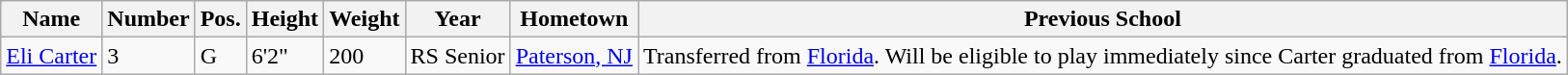<table class="wikitable sortable" border="1">
<tr>
<th>Name</th>
<th>Number</th>
<th>Pos.</th>
<th>Height</th>
<th>Weight</th>
<th>Year</th>
<th>Hometown</th>
<th class="unsortable">Previous School</th>
</tr>
<tr>
<td><a href='#'>Eli Carter</a></td>
<td>3</td>
<td>G</td>
<td>6'2"</td>
<td>200</td>
<td>RS Senior</td>
<td><a href='#'>Paterson, NJ</a></td>
<td>Transferred from <a href='#'>Florida</a>. Will be eligible to play immediately since Carter graduated from <a href='#'>Florida</a>.</td>
</tr>
</table>
